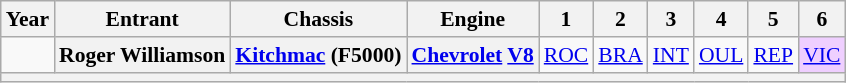<table class="wikitable" style="text-align:center; font-size:90%">
<tr>
<th>Year</th>
<th>Entrant</th>
<th>Chassis</th>
<th>Engine</th>
<th>1</th>
<th>2</th>
<th>3</th>
<th>4</th>
<th>5</th>
<th>6</th>
</tr>
<tr>
<td></td>
<th>Roger Williamson</th>
<th><a href='#'>Kitchmac</a> (F5000)</th>
<th><a href='#'>Chevrolet</a> <a href='#'>V8</a></th>
<td><a href='#'>ROC</a></td>
<td><a href='#'>BRA</a></td>
<td><a href='#'>INT</a></td>
<td><a href='#'>OUL</a></td>
<td><a href='#'>REP</a></td>
<td style="background:#EFCFFF;"><a href='#'>VIC</a> <br></td>
</tr>
<tr>
<th colspan="10"></th>
</tr>
</table>
